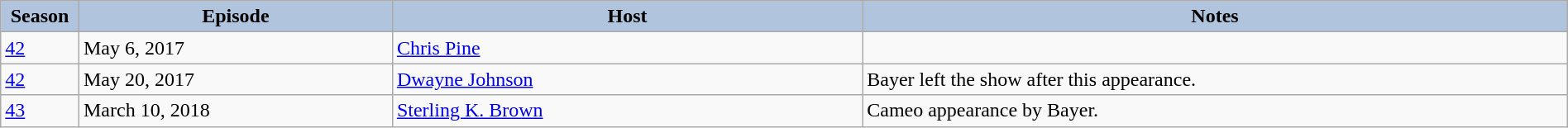<table class="wikitable" style="width:100%;">
<tr>
<th style="background:#B0C4DE;" width="5%">Season</th>
<th style="background:#B0C4DE;" width="20%">Episode</th>
<th style="background:#B0C4DE;" width="30%">Host</th>
<th style="background:#B0C4DE;" width="45%">Notes</th>
</tr>
<tr>
<td><a href='#'>42</a></td>
<td>May 6, 2017</td>
<td><a href='#'>Chris Pine</a></td>
<td></td>
</tr>
<tr>
<td><a href='#'>42</a></td>
<td>May 20, 2017</td>
<td><a href='#'>Dwayne Johnson</a></td>
<td>Bayer left the show after this appearance.</td>
</tr>
<tr>
<td><a href='#'>43</a></td>
<td>March 10, 2018</td>
<td><a href='#'>Sterling K. Brown</a></td>
<td>Cameo appearance by Bayer.</td>
</tr>
</table>
